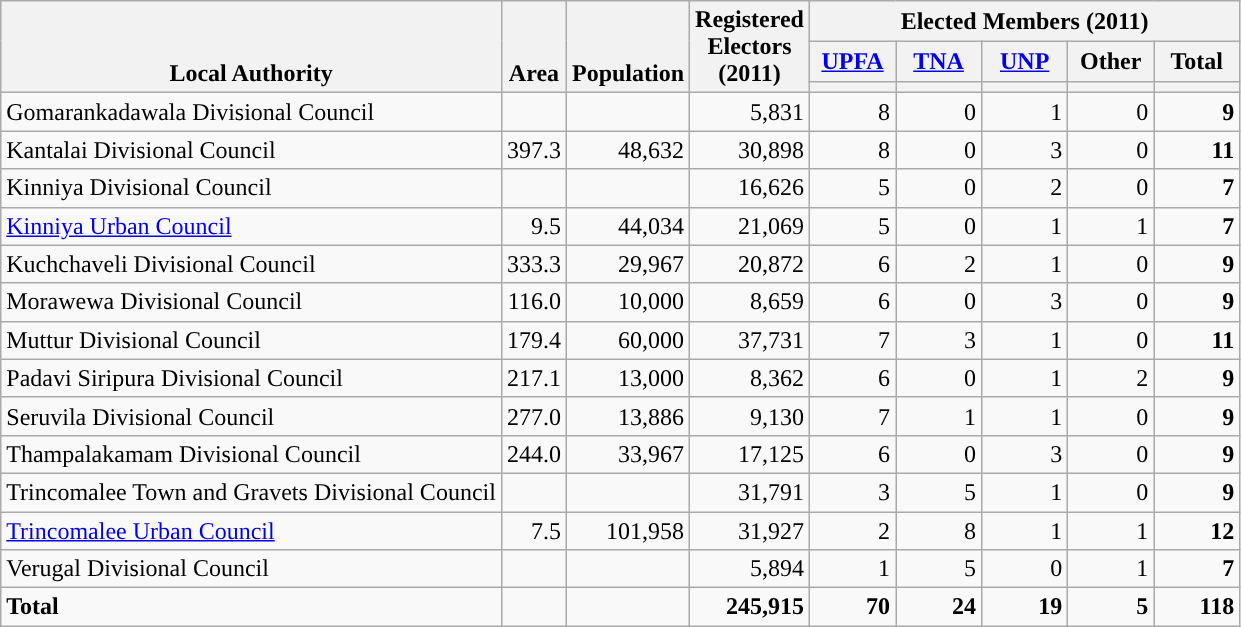<table class="wikitable" border="1" style="text-align:right;">
<tr>
<th style="vertical-align:bottom;" rowspan=3>Local Authority</th>
<th style="vertical-align:bottom;" rowspan=3>Area</th>
<th style="vertical-align:bottom;" rowspan=3>Population</th>
<th style="vertical-align:bottom;" rowspan=3>Registered<br>Electors<br>(2011)</th>
<th colspan=5>Elected Members (2011)</th>
</tr>
<tr>
<th style="width:50px;"><a href='#'>UPFA</a></th>
<th style="width:50px;"><a href='#'>TNA</a></th>
<th style="width:50px;"><a href='#'>UNP</a></th>
<th style="width:50px;">Other</th>
<th style="width:50px;">Total</th>
</tr>
<tr>
<th style="background:"></th>
<th style="background:"></th>
<th style="background:"></th>
<th></th>
<th></th>
</tr>
<tr>
<td align=left>Gomarankadawala Divisional Council</td>
<td></td>
<td></td>
<td>5,831</td>
<td>8</td>
<td>0</td>
<td>1</td>
<td>0</td>
<td><strong>9</strong></td>
</tr>
<tr>
<td align=left>Kantalai Divisional Council</td>
<td>397.3</td>
<td>48,632</td>
<td>30,898</td>
<td>8</td>
<td>0</td>
<td>3</td>
<td>0</td>
<td><strong>11</strong></td>
</tr>
<tr>
<td align=left>Kinniya Divisional Council</td>
<td></td>
<td></td>
<td>16,626</td>
<td>5</td>
<td>0</td>
<td>2</td>
<td>0</td>
<td><strong>7</strong></td>
</tr>
<tr>
<td align=left><a href='#'>Kinniya Urban Council</a></td>
<td>9.5</td>
<td>44,034</td>
<td>21,069</td>
<td>5</td>
<td>0</td>
<td>1</td>
<td>1</td>
<td><strong>7</strong></td>
</tr>
<tr>
<td align=left>Kuchchaveli Divisional Council</td>
<td>333.3</td>
<td>29,967</td>
<td>20,872</td>
<td>6</td>
<td>2</td>
<td>1</td>
<td>0</td>
<td><strong>9</strong></td>
</tr>
<tr>
<td align=left>Morawewa Divisional Council</td>
<td>116.0</td>
<td>10,000</td>
<td>8,659</td>
<td>6</td>
<td>0</td>
<td>3</td>
<td>0</td>
<td><strong>9</strong></td>
</tr>
<tr>
<td align=left>Muttur Divisional Council</td>
<td>179.4</td>
<td>60,000</td>
<td>37,731</td>
<td>7</td>
<td>3</td>
<td>1</td>
<td>0</td>
<td><strong>11</strong></td>
</tr>
<tr>
<td align=left>Padavi Siripura Divisional Council</td>
<td>217.1</td>
<td>13,000</td>
<td>8,362</td>
<td>6</td>
<td>0</td>
<td>1</td>
<td>2</td>
<td><strong>9</strong></td>
</tr>
<tr>
<td align=left>Seruvila Divisional Council</td>
<td>277.0</td>
<td>13,886</td>
<td>9,130</td>
<td>7</td>
<td>1</td>
<td>1</td>
<td>0</td>
<td><strong>9</strong></td>
</tr>
<tr>
<td align=left>Thampalakamam Divisional Council</td>
<td>244.0</td>
<td>33,967</td>
<td>17,125</td>
<td>6</td>
<td>0</td>
<td>3</td>
<td>0</td>
<td><strong>9</strong></td>
</tr>
<tr>
<td align=left>Trincomalee Town and Gravets Divisional Council</td>
<td></td>
<td></td>
<td>31,791</td>
<td>3</td>
<td>5</td>
<td>1</td>
<td>0</td>
<td><strong>9</strong></td>
</tr>
<tr>
<td align=left><a href='#'>Trincomalee Urban Council</a></td>
<td>7.5</td>
<td>101,958</td>
<td>31,927</td>
<td>2</td>
<td>8</td>
<td>1</td>
<td>1</td>
<td><strong>12</strong></td>
</tr>
<tr>
<td align=left>Verugal Divisional Council</td>
<td></td>
<td></td>
<td>5,894</td>
<td>1</td>
<td>5</td>
<td>0</td>
<td>1</td>
<td><strong>7</strong></td>
</tr>
<tr style="font-weight:bold">
<td align=left>Total</td>
<td></td>
<td></td>
<td>245,915</td>
<td>70</td>
<td>24</td>
<td>19</td>
<td>5</td>
<td>118</td>
</tr>
</table>
